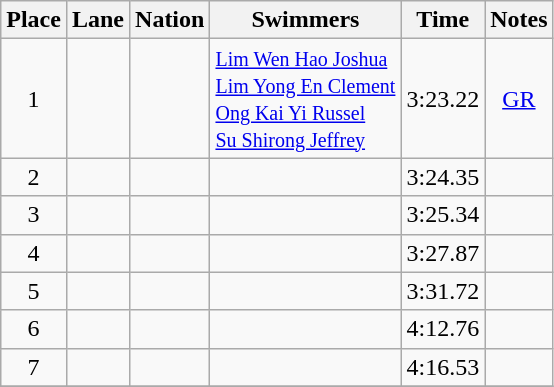<table class="wikitable sortable" style="text-align:center">
<tr>
<th>Place</th>
<th>Lane</th>
<th>Nation</th>
<th>Swimmers</th>
<th>Time</th>
<th>Notes</th>
</tr>
<tr>
<td>1</td>
<td></td>
<td align=left></td>
<td align=left><small> <a href='#'>Lim Wen Hao Joshua</a> <br> <a href='#'>Lim Yong En Clement</a> <br> <a href='#'>Ong Kai Yi Russel</a> <br> <a href='#'>Su Shirong Jeffrey</a> </small></td>
<td>3:23.22</td>
<td><a href='#'>GR</a></td>
</tr>
<tr>
<td>2</td>
<td></td>
<td align=left></td>
<td align=left></td>
<td>3:24.35</td>
<td></td>
</tr>
<tr>
<td>3</td>
<td></td>
<td align=left></td>
<td align=left></td>
<td>3:25.34</td>
<td></td>
</tr>
<tr>
<td>4</td>
<td></td>
<td align=left></td>
<td align=left></td>
<td>3:27.87</td>
<td></td>
</tr>
<tr>
<td>5</td>
<td></td>
<td align=left></td>
<td align=left></td>
<td>3:31.72</td>
<td></td>
</tr>
<tr>
<td>6</td>
<td></td>
<td align=left></td>
<td align=left></td>
<td>4:12.76</td>
<td></td>
</tr>
<tr>
<td>7</td>
<td></td>
<td align=left></td>
<td align=left></td>
<td>4:16.53</td>
<td></td>
</tr>
<tr>
</tr>
</table>
